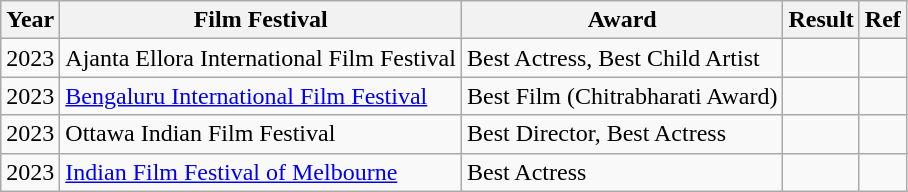<table class="wikitable">
<tr>
<th>Year</th>
<th>Film Festival</th>
<th>Award</th>
<th>Result</th>
<th>Ref</th>
</tr>
<tr>
<td style="text-align:left;">2023</td>
<td style="text-align:left;">Ajanta Ellora International Film Festival</td>
<td style="text-align:left;">Best Actress, Best Child Artist</td>
<td></td>
<td></td>
</tr>
<tr>
<td>2023</td>
<td><a href='#'>Bengaluru International Film Festival</a></td>
<td>Best Film (Chitrabharati Award)</td>
<td></td>
<td></td>
</tr>
<tr>
<td>2023</td>
<td>Ottawa Indian Film Festival</td>
<td>Best Director, Best Actress</td>
<td></td>
<td></td>
</tr>
<tr>
<td>2023</td>
<td><a href='#'>Indian Film Festival of Melbourne</a></td>
<td>Best Actress</td>
<td></td>
<td></td>
</tr>
</table>
